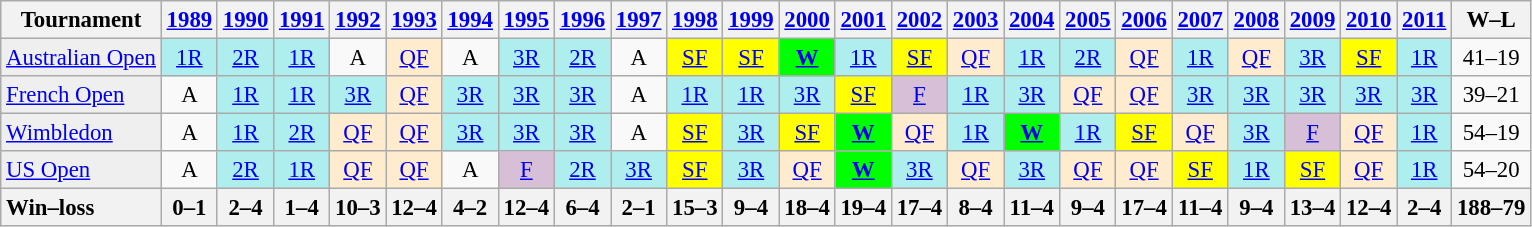<table class=wikitable style=text-align:center;font-size:95%>
<tr>
<th>Tournament</th>
<th><a href='#'>1989</a></th>
<th><a href='#'>1990</a></th>
<th><a href='#'>1991</a></th>
<th><a href='#'>1992</a></th>
<th><a href='#'>1993</a></th>
<th><a href='#'>1994</a></th>
<th><a href='#'>1995</a></th>
<th><a href='#'>1996</a></th>
<th><a href='#'>1997</a></th>
<th><a href='#'>1998</a></th>
<th><a href='#'>1999</a></th>
<th><a href='#'>2000</a></th>
<th><a href='#'>2001</a></th>
<th><a href='#'>2002</a></th>
<th><a href='#'>2003</a></th>
<th><a href='#'>2004</a></th>
<th><a href='#'>2005</a></th>
<th><a href='#'>2006</a></th>
<th><a href='#'>2007</a></th>
<th><a href='#'>2008</a></th>
<th><a href='#'>2009</a></th>
<th><a href='#'>2010</a></th>
<th><a href='#'>2011</a></th>
<th>W–L</th>
</tr>
<tr>
<td bgcolor=#EFEFEF align=left><a href='#'>Australian Open</a></td>
<td bgcolor=#afeeee><a href='#'>1R</a></td>
<td bgcolor=#afeeee><a href='#'>2R</a></td>
<td bgcolor=#afeeee><a href='#'>1R</a></td>
<td>A</td>
<td bgcolor=#ffebcd><a href='#'>QF</a></td>
<td>A</td>
<td bgcolor=#afeeee><a href='#'>3R</a></td>
<td bgcolor=#afeeee><a href='#'>2R</a></td>
<td>A</td>
<td bgcolor=yellow><a href='#'>SF</a></td>
<td bgcolor=yellow><a href='#'>SF</a></td>
<td bgcolor=lime><strong><a href='#'>W</a></strong></td>
<td bgcolor=#afeeee><a href='#'>1R</a></td>
<td bgcolor=yellow><a href='#'>SF</a></td>
<td bgcolor=#ffebcd><a href='#'>QF</a></td>
<td bgcolor=#afeeee><a href='#'>1R</a></td>
<td bgcolor=#afeeee><a href='#'>2R</a></td>
<td bgcolor=#ffebcd><a href='#'>QF</a></td>
<td bgcolor=#afeeee><a href='#'>1R</a></td>
<td bgcolor=#ffebcd><a href='#'>QF</a></td>
<td bgcolor=#afeeee><a href='#'>3R</a></td>
<td bgcolor=yellow><a href='#'>SF</a></td>
<td bgcolor=#afeeee><a href='#'>1R</a></td>
<td>41–19</td>
</tr>
<tr>
<td bgcolor=#EFEFEF align=left><a href='#'>French Open</a></td>
<td>A</td>
<td bgcolor=#afeeee><a href='#'>1R</a></td>
<td bgcolor=#afeeee><a href='#'>1R</a></td>
<td bgcolor=#afeeee><a href='#'>3R</a></td>
<td bgcolor=#ffebcd><a href='#'>QF</a></td>
<td bgcolor=#afeeee><a href='#'>3R</a></td>
<td bgcolor=#afeeee><a href='#'>3R</a></td>
<td bgcolor=#afeeee><a href='#'>3R</a></td>
<td>A</td>
<td bgcolor=#afeeee><a href='#'>1R</a></td>
<td bgcolor=#afeeee><a href='#'>1R</a></td>
<td bgcolor=#afeeee><a href='#'>3R</a></td>
<td bgcolor=yellow><a href='#'>SF</a></td>
<td bgcolor=#D8BFD8><a href='#'>F</a></td>
<td bgcolor=#afeeee><a href='#'>1R</a></td>
<td bgcolor=#afeeee><a href='#'>3R</a></td>
<td bgcolor=#ffebcd><a href='#'>QF</a></td>
<td bgcolor=#ffebcd><a href='#'>QF</a></td>
<td bgcolor=#afeeee><a href='#'>3R</a></td>
<td bgcolor=#afeeee><a href='#'>3R</a></td>
<td bgcolor=#afeeee><a href='#'>3R</a></td>
<td bgcolor=#afeeee><a href='#'>3R</a></td>
<td bgcolor=#afeeee><a href='#'>3R</a></td>
<td>39–21</td>
</tr>
<tr>
<td bgcolor=#EFEFEF align=left><a href='#'>Wimbledon</a></td>
<td>A</td>
<td bgcolor=#afeeee><a href='#'>1R</a></td>
<td bgcolor=#afeeee><a href='#'>2R</a></td>
<td bgcolor=#ffebcd><a href='#'>QF</a></td>
<td bgcolor=#ffebcd><a href='#'>QF</a></td>
<td bgcolor=#afeeee><a href='#'>3R</a></td>
<td bgcolor=#afeeee><a href='#'>3R</a></td>
<td bgcolor=#afeeee><a href='#'>3R</a></td>
<td>A</td>
<td bgcolor=yellow><a href='#'>SF</a></td>
<td bgcolor=#afeeee><a href='#'>3R</a></td>
<td bgcolor=yellow><a href='#'>SF</a></td>
<td bgcolor=lime><strong><a href='#'>W</a></strong></td>
<td bgcolor=#ffebcd><a href='#'>QF</a></td>
<td bgcolor=#afeeee><a href='#'>1R</a></td>
<td bgcolor=lime><strong><a href='#'>W</a></strong></td>
<td bgcolor=#afeeee><a href='#'>1R</a></td>
<td bgcolor=yellow><a href='#'>SF</a></td>
<td bgcolor=#ffebcd><a href='#'>QF</a></td>
<td bgcolor=#afeeee><a href='#'>3R</a></td>
<td bgcolor=#D8BFD8><a href='#'>F</a></td>
<td bgcolor=#ffebcd><a href='#'>QF</a></td>
<td bgcolor=#afeeee><a href='#'>1R</a></td>
<td>54–19</td>
</tr>
<tr>
<td bgcolor=#EFEFEF align=left><a href='#'>US Open</a></td>
<td>A</td>
<td bgcolor=#afeeee><a href='#'>2R</a></td>
<td bgcolor=#afeeee><a href='#'>1R</a></td>
<td bgcolor=#ffebcd><a href='#'>QF</a></td>
<td bgcolor=#ffebcd><a href='#'>QF</a></td>
<td>A</td>
<td bgcolor=#D8BFD8><a href='#'>F</a></td>
<td bgcolor=#afeeee><a href='#'>2R</a></td>
<td bgcolor=#afeeee><a href='#'>3R</a></td>
<td bgcolor=yellow><a href='#'>SF</a></td>
<td bgcolor=#afeeee><a href='#'>3R</a></td>
<td bgcolor=#ffebcd><a href='#'>QF</a></td>
<td bgcolor=lime><strong><a href='#'>W</a></strong></td>
<td bgcolor=#afeeee><a href='#'>3R</a></td>
<td bgcolor=#ffebcd><a href='#'>QF</a></td>
<td bgcolor=#afeeee><a href='#'>3R</a></td>
<td bgcolor=#ffebcd><a href='#'>QF</a></td>
<td bgcolor=#ffebcd><a href='#'>QF</a></td>
<td bgcolor=yellow><a href='#'>SF</a></td>
<td bgcolor=#afeeee><a href='#'>1R</a></td>
<td bgcolor=yellow><a href='#'>SF</a></td>
<td bgcolor=#ffebcd><a href='#'>QF</a></td>
<td bgcolor=#afeeee><a href='#'>1R</a></td>
<td>54–20</td>
</tr>
<tr>
<th style=text-align:left>Win–loss</th>
<th>0–1</th>
<th>2–4</th>
<th>1–4</th>
<th>10–3</th>
<th>12–4</th>
<th>4–2</th>
<th>12–4</th>
<th>6–4</th>
<th>2–1</th>
<th>15–3</th>
<th>9–4</th>
<th>18–4</th>
<th>19–4</th>
<th>17–4</th>
<th>8–4</th>
<th>11–4</th>
<th>9–4</th>
<th>17–4</th>
<th>11–4</th>
<th>9–4</th>
<th>13–4</th>
<th>12–4</th>
<th>2–4</th>
<th>188–79</th>
</tr>
</table>
